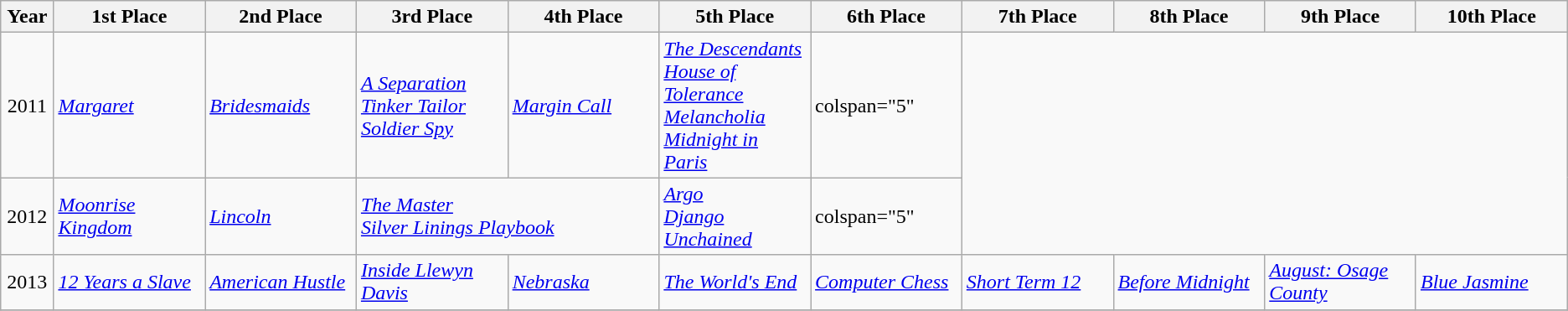<table class="wikitable">
<tr>
<th scope="col" width="3%">Year</th>
<th scope="col" width="9%">1st Place</th>
<th scope="col" width="9%">2nd Place</th>
<th scope="col" width="9%">3rd Place</th>
<th scope="col" width="9%">4th Place</th>
<th scope="col" width="9%">5th Place</th>
<th scope="col" width="9%">6th Place</th>
<th scope="col" width="9%">7th Place</th>
<th scope="col" width="9%">8th Place</th>
<th scope="col" width="9%">9th Place</th>
<th scope="col" width="9%">10th Place</th>
</tr>
<tr>
<td align="center">2011</td>
<td><em><a href='#'>Margaret</a></em></td>
<td><em><a href='#'>Bridesmaids</a></em></td>
<td><em><a href='#'>A Separation</a></em><br><em><a href='#'>Tinker Tailor Soldier Spy</a></em></td>
<td><em><a href='#'>Margin Call</a></em></td>
<td><em><a href='#'>The Descendants</a></em><br><em><a href='#'>House of Tolerance</a></em><br><em><a href='#'>Melancholia</a></em><br><em><a href='#'>Midnight in Paris</a></em></td>
<td>colspan="5" </td>
</tr>
<tr>
<td align="center">2012</td>
<td><em><a href='#'>Moonrise Kingdom</a></em></td>
<td><em><a href='#'>Lincoln</a></em></td>
<td colspan="2"><em><a href='#'>The Master</a></em><br><em><a href='#'>Silver Linings Playbook</a></em></td>
<td><em><a href='#'>Argo</a></em><br><em><a href='#'>Django Unchained</a></em></td>
<td>colspan="5" </td>
</tr>
<tr>
<td align="center">2013</td>
<td><em><a href='#'>12 Years a Slave</a></em></td>
<td><em><a href='#'>American Hustle</a></em></td>
<td><em><a href='#'>Inside Llewyn Davis</a></em></td>
<td><em><a href='#'>Nebraska</a></em></td>
<td><em><a href='#'>The World's End</a></em></td>
<td><em><a href='#'>Computer Chess</a></em></td>
<td><em><a href='#'>Short Term 12</a></em></td>
<td><em><a href='#'>Before Midnight</a></em></td>
<td><em><a href='#'>August: Osage County</a></em></td>
<td><em><a href='#'>Blue Jasmine</a></em></td>
</tr>
<tr>
</tr>
</table>
